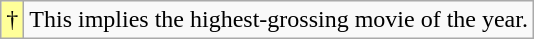<table class="wikitable">
<tr>
<td style="background-color:#FFFF99">†</td>
<td>This implies the highest-grossing movie of the year.</td>
</tr>
</table>
